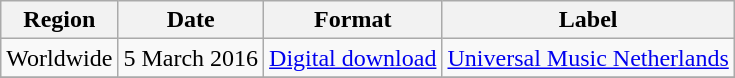<table class=wikitable>
<tr>
<th>Region</th>
<th>Date</th>
<th>Format</th>
<th>Label</th>
</tr>
<tr>
<td>Worldwide</td>
<td>5 March 2016</td>
<td><a href='#'>Digital download</a></td>
<td><a href='#'>Universal Music Netherlands</a></td>
</tr>
<tr>
</tr>
</table>
